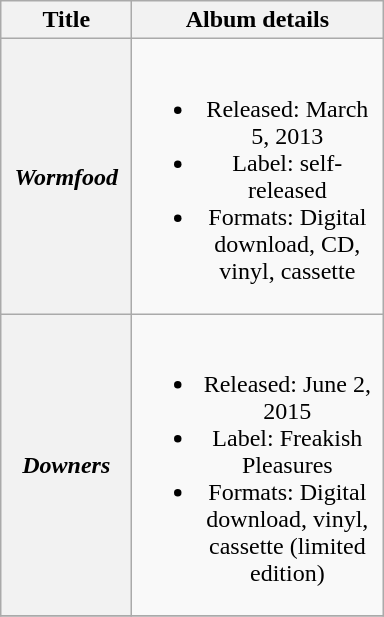<table class="wikitable plainrowheaders" style="text-align:center;">
<tr>
<th scope="col" style="width:5em;">Title</th>
<th scope="col" style="width:10em;">Album details</th>
</tr>
<tr>
<th scope="row" style="text-align:center;"><em>Wormfood</em></th>
<td><br><ul><li>Released: March 5, 2013</li><li>Label: self-released</li><li>Formats: Digital download, CD, vinyl, cassette</li></ul></td>
</tr>
<tr>
<th scope="row" style="text-align:center;"><em>Downers</em></th>
<td><br><ul><li>Released: June 2, 2015</li><li>Label: Freakish Pleasures</li><li>Formats: Digital download, vinyl, cassette (limited edition)</li></ul></td>
</tr>
<tr>
</tr>
</table>
